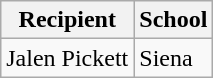<table class="wikitable" border="1">
<tr>
<th>Recipient</th>
<th>School</th>
</tr>
<tr>
<td>Jalen Pickett</td>
<td>Siena</td>
</tr>
</table>
